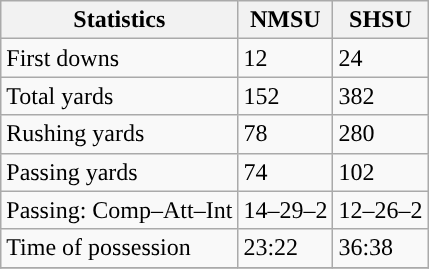<table class="wikitable" style="float: left;">
<tr>
<th>Statistics</th>
<th>NMSU</th>
<th>SHSU</th>
</tr>
<tr>
<td>First downs</td>
<td>12</td>
<td>24</td>
</tr>
<tr>
<td>Total yards</td>
<td>152</td>
<td>382</td>
</tr>
<tr>
<td>Rushing yards</td>
<td>78</td>
<td>280</td>
</tr>
<tr>
<td>Passing yards</td>
<td>74</td>
<td>102</td>
</tr>
<tr>
<td>Passing: Comp–Att–Int</td>
<td>14–29–2</td>
<td>12–26–2</td>
</tr>
<tr>
<td>Time of possession</td>
<td>23:22</td>
<td>36:38</td>
</tr>
<tr>
</tr>
</table>
